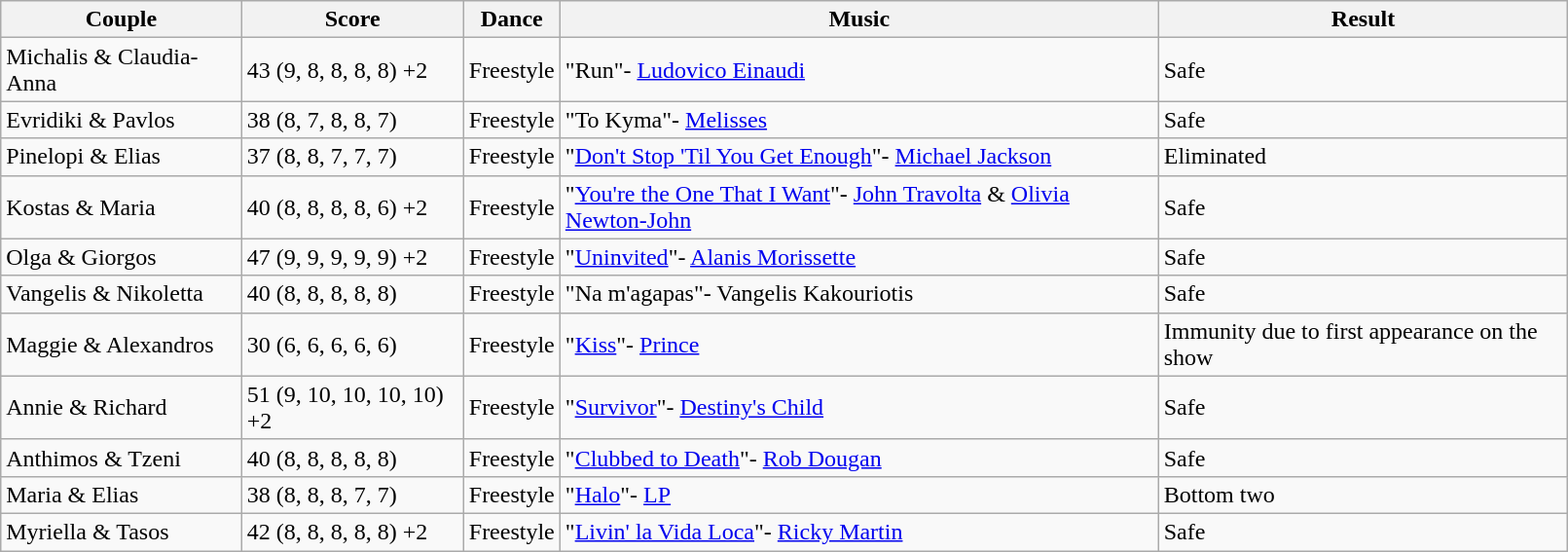<table class="wikitable sortable" style="width:85%;">
<tr>
<th>Couple</th>
<th>Score</th>
<th>Dance</th>
<th>Music</th>
<th>Result</th>
</tr>
<tr>
<td>Michalis & Claudia-Anna</td>
<td>43 (9, 8, 8, 8, 8) +2</td>
<td>Freestyle</td>
<td>"Run"- <a href='#'>Ludovico Einaudi</a></td>
<td>Safe</td>
</tr>
<tr>
<td>Evridiki & Pavlos</td>
<td>38 (8, 7, 8, 8, 7)</td>
<td>Freestyle</td>
<td>"To Kyma"- <a href='#'>Melisses</a></td>
<td>Safe</td>
</tr>
<tr>
<td>Pinelopi & Elias</td>
<td>37 (8, 8, 7, 7, 7)</td>
<td>Freestyle</td>
<td>"<a href='#'>Don't Stop 'Til You Get Enough</a>"- <a href='#'>Michael Jackson</a></td>
<td>Eliminated</td>
</tr>
<tr>
<td>Kostas & Maria</td>
<td>40 (8, 8, 8, 8, 6) +2</td>
<td>Freestyle</td>
<td>"<a href='#'>You're the One That I Want</a>"- <a href='#'>John Travolta</a> & <a href='#'>Olivia Newton-John</a></td>
<td>Safe</td>
</tr>
<tr>
<td>Olga & Giorgos</td>
<td>47 (9, 9, 9, 9, 9) +2</td>
<td>Freestyle</td>
<td>"<a href='#'>Uninvited</a>"- <a href='#'>Alanis Morissette</a></td>
<td>Safe</td>
</tr>
<tr>
<td>Vangelis & Nikoletta</td>
<td>40 (8, 8, 8, 8, 8)</td>
<td>Freestyle</td>
<td>"Na m'agapas"- Vangelis Kakouriotis</td>
<td>Safe</td>
</tr>
<tr>
<td>Maggie & Alexandros</td>
<td>30 (6, 6, 6, 6, 6)</td>
<td>Freestyle</td>
<td>"<a href='#'>Kiss</a>"- <a href='#'>Prince</a></td>
<td>Immunity due to first appearance on the show</td>
</tr>
<tr>
<td>Annie & Richard</td>
<td>51 (9, 10, 10, 10, 10) +2</td>
<td>Freestyle</td>
<td>"<a href='#'>Survivor</a>"- <a href='#'>Destiny's Child</a></td>
<td>Safe</td>
</tr>
<tr>
<td>Anthimos & Tzeni</td>
<td>40 (8, 8, 8, 8, 8)</td>
<td>Freestyle</td>
<td>"<a href='#'>Clubbed to Death</a>"- <a href='#'>Rob Dougan</a></td>
<td>Safe</td>
</tr>
<tr>
<td>Maria & Elias</td>
<td>38 (8, 8, 8, 7, 7)</td>
<td>Freestyle</td>
<td>"<a href='#'>Halo</a>"- <a href='#'>LP</a></td>
<td>Bottom two</td>
</tr>
<tr>
<td>Myriella & Tasos</td>
<td>42 (8, 8, 8, 8, 8) +2</td>
<td>Freestyle</td>
<td>"<a href='#'>Livin' la Vida Loca</a>"- <a href='#'>Ricky Martin</a></td>
<td>Safe</td>
</tr>
</table>
